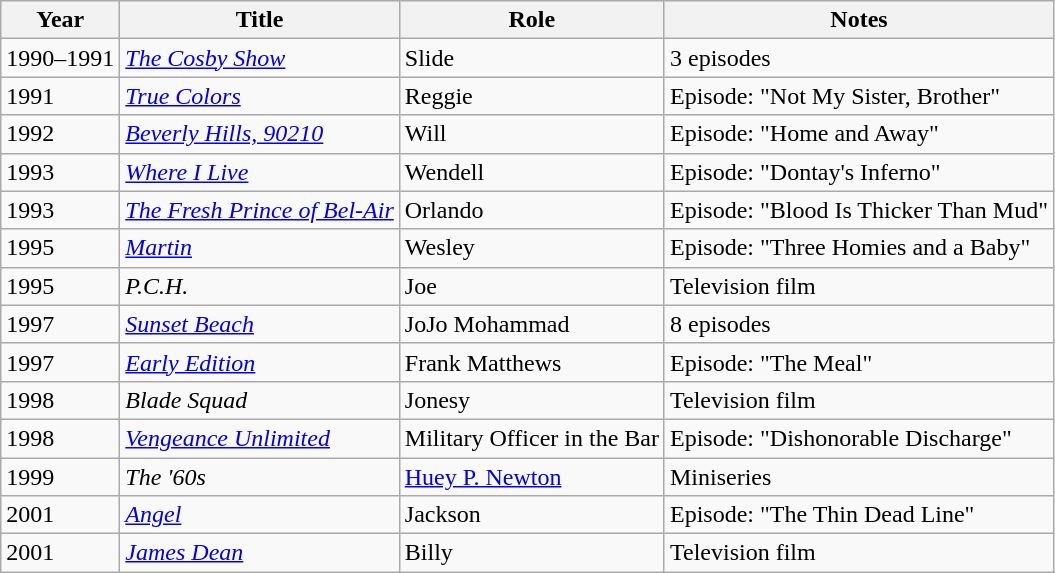<table class="wikitable sortable">
<tr>
<th>Year</th>
<th>Title</th>
<th>Role</th>
<th>Notes</th>
</tr>
<tr>
<td>1990–1991</td>
<td><em><a href='#'>The Cosby Show</a></em></td>
<td>Slide</td>
<td>3 episodes</td>
</tr>
<tr>
<td>1991</td>
<td><a href='#'><em>True Colors</em></a></td>
<td>Reggie</td>
<td>Episode: "Not My Sister, Brother"</td>
</tr>
<tr>
<td>1992</td>
<td><em><a href='#'>Beverly Hills, 90210</a></em></td>
<td>Will</td>
<td>Episode: "Home and Away"</td>
</tr>
<tr>
<td>1993</td>
<td><em><a href='#'>Where I Live</a></em></td>
<td>Wendell</td>
<td>Episode: "Dontay's Inferno"</td>
</tr>
<tr>
<td>1993</td>
<td><em><a href='#'>The Fresh Prince of Bel-Air</a></em></td>
<td>Orlando</td>
<td>Episode: "Blood Is Thicker Than Mud"</td>
</tr>
<tr>
<td>1995</td>
<td><a href='#'><em>Martin</em></a></td>
<td>Wesley</td>
<td>Episode: "Three Homies and a Baby"</td>
</tr>
<tr>
<td>1995</td>
<td><em>P.C.H.</em></td>
<td>Joe</td>
<td>Television film</td>
</tr>
<tr>
<td>1997</td>
<td><a href='#'><em>Sunset Beach</em></a></td>
<td>JoJo Mohammad</td>
<td>8 episodes</td>
</tr>
<tr>
<td>1997</td>
<td><em><a href='#'>Early Edition</a></em></td>
<td>Frank Matthews</td>
<td>Episode: "The Meal"</td>
</tr>
<tr>
<td>1998</td>
<td><em>Blade Squad</em></td>
<td>Jonesy</td>
<td>Television film</td>
</tr>
<tr>
<td>1998</td>
<td><em><a href='#'>Vengeance Unlimited</a></em></td>
<td>Military Officer in the Bar</td>
<td>Episode: "Dishonorable Discharge"</td>
</tr>
<tr>
<td>1999</td>
<td><em>The '60s</em></td>
<td><a href='#'>Huey P. Newton</a></td>
<td>Miniseries</td>
</tr>
<tr>
<td>2001</td>
<td><a href='#'><em>Angel</em></a></td>
<td>Jackson</td>
<td>Episode: "The Thin Dead Line"</td>
</tr>
<tr>
<td>2001</td>
<td><a href='#'><em>James Dean</em></a></td>
<td>Billy</td>
<td>Television film</td>
</tr>
</table>
